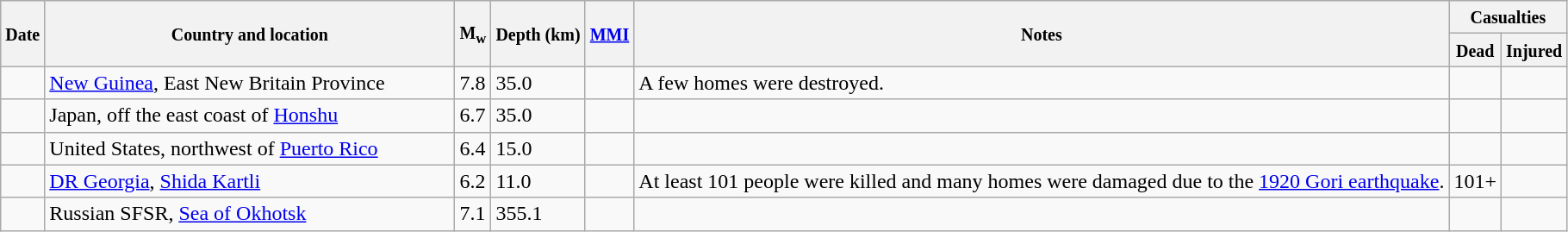<table class="wikitable sortable sort-under" style="border:1px black; margin-left:1em;">
<tr>
<th rowspan="2"><small>Date</small></th>
<th rowspan="2" style="width: 310px"><small>Country and location</small></th>
<th rowspan="2"><small>M<sub>w</sub></small></th>
<th rowspan="2"><small>Depth (km)</small></th>
<th rowspan="2"><small><a href='#'>MMI</a></small></th>
<th rowspan="2" class="unsortable"><small>Notes</small></th>
<th colspan="2"><small>Casualties</small></th>
</tr>
<tr>
<th><small>Dead</small></th>
<th><small>Injured</small></th>
</tr>
<tr>
<td></td>
<td><a href='#'>New Guinea</a>, East New Britain Province</td>
<td>7.8</td>
<td>35.0</td>
<td></td>
<td>A few homes were destroyed.</td>
<td></td>
<td></td>
</tr>
<tr>
<td></td>
<td>Japan, off the east coast of <a href='#'>Honshu</a></td>
<td>6.7</td>
<td>35.0</td>
<td></td>
<td></td>
<td></td>
<td></td>
</tr>
<tr>
<td></td>
<td>United States, northwest of <a href='#'>Puerto Rico</a></td>
<td>6.4</td>
<td>15.0</td>
<td></td>
<td></td>
<td></td>
<td></td>
</tr>
<tr>
<td></td>
<td><a href='#'>DR Georgia</a>, <a href='#'>Shida Kartli</a></td>
<td>6.2</td>
<td>11.0</td>
<td></td>
<td>At least 101 people were killed and many homes were damaged due to the <a href='#'>1920 Gori earthquake</a>.</td>
<td>101+</td>
<td></td>
</tr>
<tr>
<td></td>
<td>Russian SFSR, <a href='#'>Sea of Okhotsk</a></td>
<td>7.1</td>
<td>355.1</td>
<td></td>
<td></td>
<td></td>
<td></td>
</tr>
</table>
